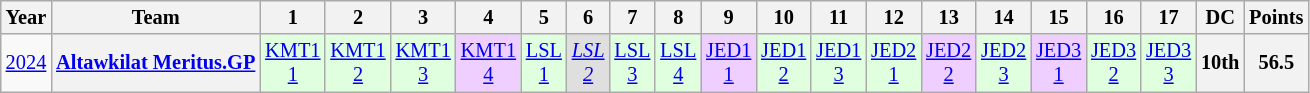<table class="wikitable" style="text-align:center; font-size:85%">
<tr>
<th>Year</th>
<th>Team</th>
<th>1</th>
<th>2</th>
<th>3</th>
<th>4</th>
<th>5</th>
<th>6</th>
<th>7</th>
<th>8</th>
<th>9</th>
<th>10</th>
<th>11</th>
<th>12</th>
<th>13</th>
<th>14</th>
<th>15</th>
<th>16</th>
<th>17</th>
<th>DC</th>
<th>Points</th>
</tr>
<tr>
<td><a href='#'>2024</a></td>
<th nowrap><a href='#'>Altawkilat Meritus.GP</a></th>
<td style="background:#DFFFDF"><a href='#'>KMT1<br>1</a><br></td>
<td style="background:#DFFFDF"><a href='#'>KMT1<br>2</a><br></td>
<td style="background:#DFFFDF"><a href='#'>KMT1<br>3</a><br></td>
<td style="background:#EFCFFF"><a href='#'>KMT1<br>4</a><br></td>
<td style="background:#DFFFDF"><a href='#'>LSL<br>1</a><br></td>
<td style="background:#DFDFDF"><em><a href='#'>LSL<br>2</a></em><br></td>
<td style="background:#DFFFDF"><a href='#'>LSL<br>3</a><br></td>
<td style="background:#DFFFDF"><a href='#'>LSL<br>4</a><br></td>
<td style="background:#EFCFFF"><a href='#'>JED1<br>1</a><br></td>
<td style="background:#DFFFDF"><a href='#'>JED1<br>2</a><br></td>
<td style="background:#DFFFDF"><a href='#'>JED1<br>3</a><br></td>
<td style="background:#DFFFDF"><a href='#'>JED2<br>1</a><br></td>
<td style="background:#EFCFFF"><a href='#'>JED2<br>2</a><br></td>
<td style="background:#DFFFDF"><a href='#'>JED2<br>3</a><br></td>
<td style="background:#EFCFFF"><a href='#'>JED3<br>1</a><br></td>
<td style="background:#DFFFDF"><a href='#'>JED3<br>2</a><br></td>
<td style="background:#DFFFDF"><a href='#'>JED3<br>3</a><br></td>
<th>10th</th>
<th>56.5</th>
</tr>
</table>
